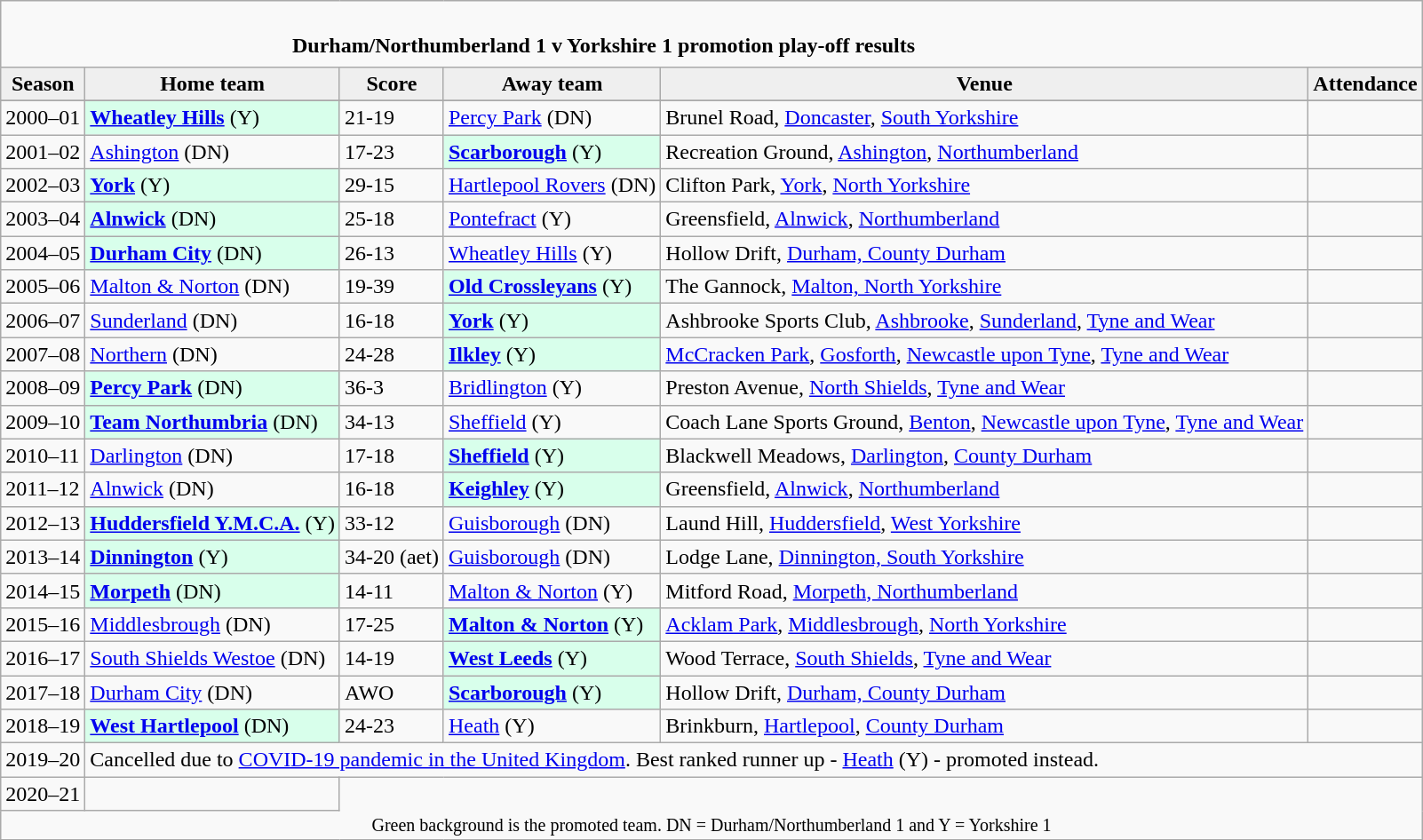<table class="wikitable" style="text-align: left;">
<tr>
<td colspan="6" cellpadding="0" cellspacing="0"><br><table border="0" style="width:100%;" cellpadding="0" cellspacing="0">
<tr>
<td style="width:20%; border:0;"></td>
<td style="border:0;"><strong>Durham/Northumberland 1 v Yorkshire 1 promotion play-off results</strong></td>
<td style="width:20%; border:0;"></td>
</tr>
</table>
</td>
</tr>
<tr>
<th style="background:#efefef;">Season</th>
<th style="background:#efefef">Home team</th>
<th style="background:#efefef">Score</th>
<th style="background:#efefef">Away team</th>
<th style="background:#efefef">Venue</th>
<th style="background:#efefef">Attendance</th>
</tr>
<tr align=left>
</tr>
<tr>
<td>2000–01</td>
<td style="background:#d8ffeb;"><strong><a href='#'>Wheatley Hills</a></strong> (Y)</td>
<td>21-19</td>
<td><a href='#'>Percy Park</a> (DN)</td>
<td>Brunel Road, <a href='#'>Doncaster</a>, <a href='#'>South Yorkshire</a></td>
<td></td>
</tr>
<tr>
<td>2001–02</td>
<td><a href='#'>Ashington</a> (DN)</td>
<td>17-23</td>
<td style="background:#d8ffeb;"><strong><a href='#'>Scarborough</a></strong> (Y)</td>
<td>Recreation Ground, <a href='#'>Ashington</a>, <a href='#'>Northumberland</a></td>
<td></td>
</tr>
<tr>
<td>2002–03</td>
<td style="background:#d8ffeb;"><strong><a href='#'>York</a></strong> (Y)</td>
<td>29-15</td>
<td><a href='#'>Hartlepool Rovers</a> (DN)</td>
<td>Clifton Park, <a href='#'>York</a>, <a href='#'>North Yorkshire</a></td>
<td></td>
</tr>
<tr>
<td>2003–04</td>
<td style="background:#d8ffeb;"><strong><a href='#'>Alnwick</a></strong> (DN)</td>
<td>25-18</td>
<td><a href='#'>Pontefract</a> (Y)</td>
<td>Greensfield, <a href='#'>Alnwick</a>, <a href='#'>Northumberland</a></td>
<td></td>
</tr>
<tr>
<td>2004–05</td>
<td style="background:#d8ffeb;"><strong><a href='#'>Durham City</a></strong> (DN)</td>
<td>26-13</td>
<td><a href='#'>Wheatley Hills</a> (Y)</td>
<td>Hollow Drift, <a href='#'>Durham, County Durham</a></td>
<td></td>
</tr>
<tr>
<td>2005–06</td>
<td><a href='#'>Malton & Norton</a> (DN)</td>
<td>19-39</td>
<td style="background:#d8ffeb;"><strong><a href='#'>Old Crossleyans</a></strong> (Y)</td>
<td>The Gannock, <a href='#'>Malton, North Yorkshire</a></td>
<td></td>
</tr>
<tr>
<td>2006–07</td>
<td><a href='#'>Sunderland</a> (DN)</td>
<td>16-18</td>
<td style="background:#d8ffeb;"><strong><a href='#'>York</a></strong> (Y)</td>
<td>Ashbrooke Sports Club, <a href='#'>Ashbrooke</a>, <a href='#'>Sunderland</a>, <a href='#'>Tyne and Wear</a></td>
<td></td>
</tr>
<tr>
<td>2007–08</td>
<td><a href='#'>Northern</a> (DN)</td>
<td>24-28</td>
<td style="background:#d8ffeb;"><strong><a href='#'>Ilkley</a></strong> (Y)</td>
<td><a href='#'>McCracken Park</a>, <a href='#'>Gosforth</a>, <a href='#'>Newcastle upon Tyne</a>, <a href='#'>Tyne and Wear</a></td>
<td></td>
</tr>
<tr>
<td>2008–09</td>
<td style="background:#d8ffeb;"><strong><a href='#'>Percy Park</a></strong> (DN)</td>
<td>36-3</td>
<td><a href='#'>Bridlington</a> (Y)</td>
<td>Preston Avenue, <a href='#'>North Shields</a>, <a href='#'>Tyne and Wear</a></td>
<td></td>
</tr>
<tr>
<td>2009–10</td>
<td style="background:#d8ffeb;"><strong><a href='#'>Team Northumbria</a></strong> (DN)</td>
<td>34-13</td>
<td><a href='#'>Sheffield</a> (Y)</td>
<td>Coach Lane Sports Ground, <a href='#'>Benton</a>, <a href='#'>Newcastle upon Tyne</a>, <a href='#'>Tyne and Wear</a></td>
<td></td>
</tr>
<tr>
<td>2010–11</td>
<td><a href='#'>Darlington</a> (DN)</td>
<td>17-18</td>
<td style="background:#d8ffeb;"><strong><a href='#'>Sheffield</a></strong> (Y)</td>
<td>Blackwell Meadows, <a href='#'>Darlington</a>, <a href='#'>County Durham</a></td>
<td></td>
</tr>
<tr>
<td>2011–12</td>
<td><a href='#'>Alnwick</a> (DN)</td>
<td>16-18</td>
<td style="background:#d8ffeb;"><strong><a href='#'>Keighley</a></strong> (Y)</td>
<td>Greensfield, <a href='#'>Alnwick</a>, <a href='#'>Northumberland</a></td>
<td></td>
</tr>
<tr>
<td>2012–13</td>
<td style="background:#d8ffeb;"><strong><a href='#'>Huddersfield Y.M.C.A.</a></strong> (Y)</td>
<td>33-12</td>
<td><a href='#'>Guisborough</a> (DN)</td>
<td>Laund Hill, <a href='#'>Huddersfield</a>, <a href='#'>West Yorkshire</a></td>
<td></td>
</tr>
<tr>
<td>2013–14</td>
<td style="background:#d8ffeb;"><strong><a href='#'>Dinnington</a></strong> (Y)</td>
<td>34-20 (aet)</td>
<td><a href='#'>Guisborough</a> (DN)</td>
<td>Lodge Lane, <a href='#'>Dinnington, South Yorkshire</a></td>
<td></td>
</tr>
<tr>
<td>2014–15</td>
<td style="background:#d8ffeb;"><strong><a href='#'>Morpeth</a></strong> (DN)</td>
<td>14-11</td>
<td><a href='#'>Malton & Norton</a> (Y)</td>
<td>Mitford Road, <a href='#'>Morpeth, Northumberland</a></td>
<td></td>
</tr>
<tr>
<td>2015–16</td>
<td><a href='#'>Middlesbrough</a> (DN)</td>
<td>17-25</td>
<td style="background:#d8ffeb;"><strong><a href='#'>Malton & Norton</a></strong> (Y)</td>
<td><a href='#'>Acklam Park</a>, <a href='#'>Middlesbrough</a>, <a href='#'>North Yorkshire</a></td>
<td></td>
</tr>
<tr>
<td>2016–17</td>
<td><a href='#'>South Shields Westoe</a> (DN)</td>
<td>14-19</td>
<td style="background:#d8ffeb;"><strong><a href='#'>West Leeds</a></strong> (Y)</td>
<td>Wood Terrace, <a href='#'>South Shields</a>, <a href='#'>Tyne and Wear</a></td>
<td></td>
</tr>
<tr>
<td>2017–18</td>
<td><a href='#'>Durham City</a> (DN)</td>
<td>AWO</td>
<td style="background:#d8ffeb;"><strong><a href='#'>Scarborough</a></strong> (Y)</td>
<td>Hollow Drift, <a href='#'>Durham, County Durham</a></td>
<td></td>
</tr>
<tr>
<td>2018–19</td>
<td style="background:#d8ffeb;"><strong><a href='#'>West Hartlepool</a></strong> (DN)</td>
<td>24-23</td>
<td><a href='#'>Heath</a> (Y)</td>
<td>Brinkburn, <a href='#'>Hartlepool</a>, <a href='#'>County Durham</a></td>
<td></td>
</tr>
<tr>
<td>2019–20</td>
<td colspan=6>Cancelled due to <a href='#'>COVID-19 pandemic in the United Kingdom</a>. Best ranked runner up - <a href='#'>Heath</a> (Y) - promoted instead.</td>
</tr>
<tr>
<td>2020–21</td>
<td></td>
</tr>
<tr>
<td colspan="6"  style="border:0; font-size:smaller; text-align:center;">Green background is the promoted team. DN = Durham/Northumberland 1 and Y = Yorkshire 1</td>
</tr>
<tr>
</tr>
</table>
